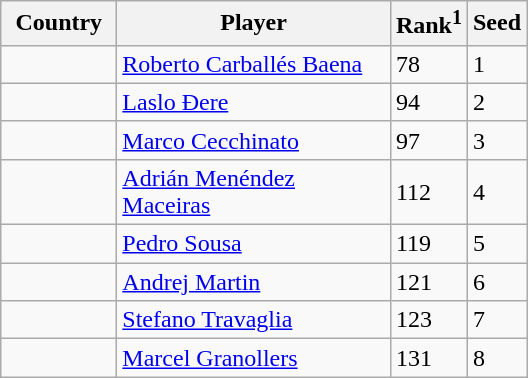<table class="sortable wikitable">
<tr>
<th width="70">Country</th>
<th width="175">Player</th>
<th>Rank<sup>1</sup></th>
<th>Seed</th>
</tr>
<tr>
<td></td>
<td><a href='#'>Roberto Carballés Baena</a></td>
<td>78</td>
<td>1</td>
</tr>
<tr>
<td></td>
<td><a href='#'>Laslo Đere</a></td>
<td>94</td>
<td>2</td>
</tr>
<tr>
<td></td>
<td><a href='#'>Marco Cecchinato</a></td>
<td>97</td>
<td>3</td>
</tr>
<tr>
<td></td>
<td><a href='#'>Adrián Menéndez Maceiras</a></td>
<td>112</td>
<td>4</td>
</tr>
<tr>
<td></td>
<td><a href='#'>Pedro Sousa</a></td>
<td>119</td>
<td>5</td>
</tr>
<tr>
<td></td>
<td><a href='#'>Andrej Martin</a></td>
<td>121</td>
<td>6</td>
</tr>
<tr>
<td></td>
<td><a href='#'>Stefano Travaglia</a></td>
<td>123</td>
<td>7</td>
</tr>
<tr>
<td></td>
<td><a href='#'>Marcel Granollers</a></td>
<td>131</td>
<td>8</td>
</tr>
</table>
